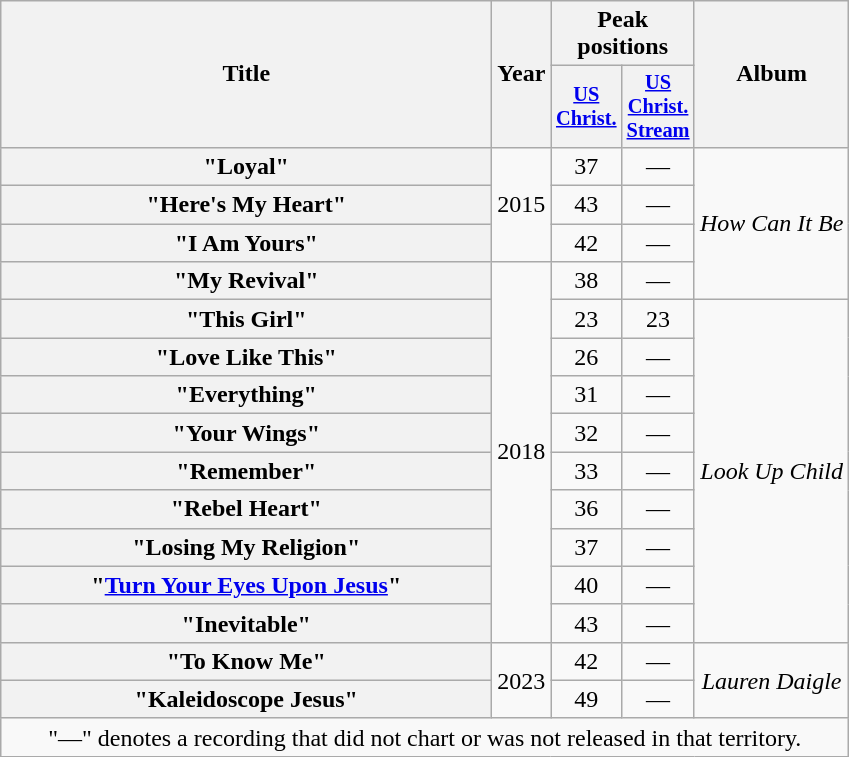<table class="wikitable plainrowheaders" style="text-align:center;">
<tr>
<th rowspan="2" scope="col" style="width:20em;">Title</th>
<th rowspan="2" scope="col" style="width:1em;">Year</th>
<th scope="col" colspan="2">Peak positions</th>
<th scope="col" rowspan="2">Album</th>
</tr>
<tr>
<th scope="col" style="width:3em;font-size:85%;"><a href='#'>US<br>Christ.</a><br></th>
<th scope="col" style="width:3em;font-size:85%;"><a href='#'>US<br>Christ.<br>Stream</a><br></th>
</tr>
<tr>
<th scope="row">"Loyal"</th>
<td rowspan="3">2015</td>
<td>37</td>
<td>—</td>
<td rowspan="4"><em>How Can It Be</em></td>
</tr>
<tr>
<th scope="row">"Here's My Heart"</th>
<td>43</td>
<td>—</td>
</tr>
<tr>
<th scope="row">"I Am Yours"</th>
<td>42</td>
<td>—</td>
</tr>
<tr>
<th scope="row">"My Revival"</th>
<td rowspan="10">2018</td>
<td>38</td>
<td>—</td>
</tr>
<tr>
<th scope="row">"This Girl"</th>
<td>23</td>
<td>23</td>
<td rowspan="9"><em>Look Up Child</em></td>
</tr>
<tr>
<th scope="row">"Love Like This"</th>
<td>26</td>
<td>—</td>
</tr>
<tr>
<th scope="row">"Everything"</th>
<td>31</td>
<td>—</td>
</tr>
<tr>
<th scope="row">"Your Wings"</th>
<td>32</td>
<td>—</td>
</tr>
<tr>
<th scope="row">"Remember"</th>
<td>33</td>
<td>—</td>
</tr>
<tr>
<th scope="row">"Rebel Heart"</th>
<td>36</td>
<td>—</td>
</tr>
<tr>
<th scope="row">"Losing My Religion"</th>
<td>37</td>
<td>—</td>
</tr>
<tr>
<th scope="row">"<a href='#'>Turn Your Eyes Upon Jesus</a>"</th>
<td>40</td>
<td>—</td>
</tr>
<tr>
<th scope="row">"Inevitable"</th>
<td>43</td>
<td>—</td>
</tr>
<tr>
<th scope="row">"To Know Me"</th>
<td rowspan="2">2023</td>
<td>42</td>
<td>—</td>
<td rowspan="2"><em>Lauren Daigle</em></td>
</tr>
<tr>
<th scope="row">"Kaleidoscope Jesus"</th>
<td>49</td>
<td>—</td>
</tr>
<tr>
<td colspan="5">"—" denotes a recording that did not chart or was not released in that territory.</td>
</tr>
</table>
